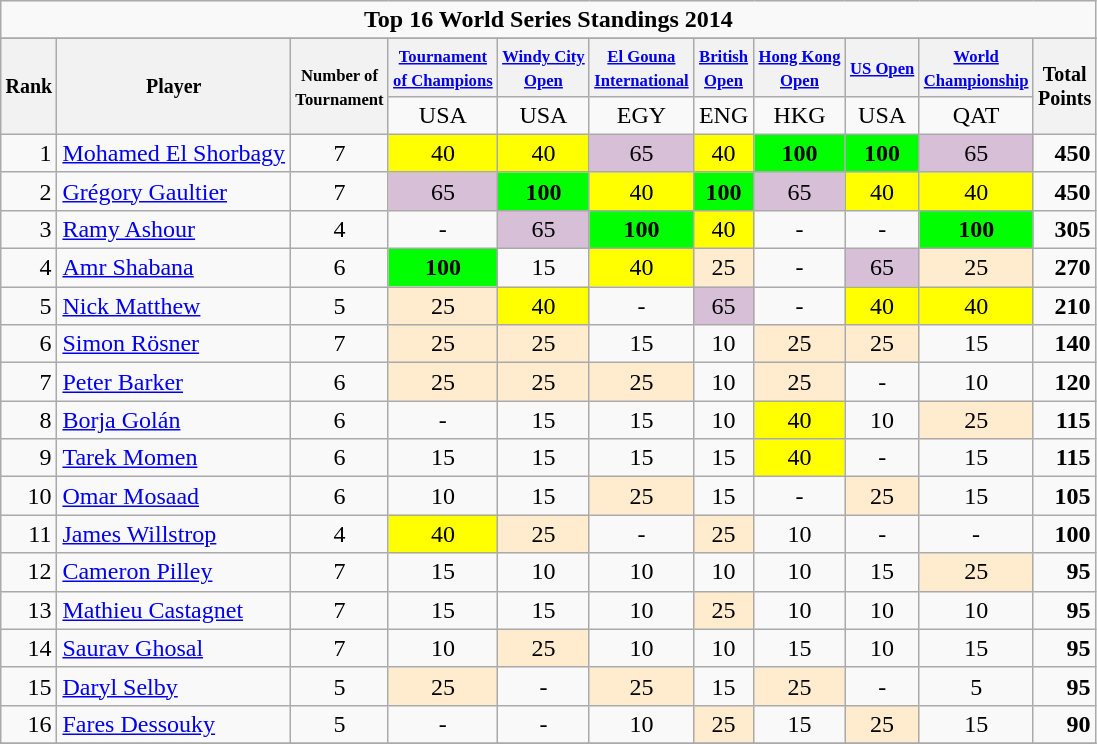<table class="wikitable">
<tr>
<td colspan=12 align="center"><strong>Top 16 World Series Standings 2014</strong></td>
</tr>
<tr>
</tr>
<tr style="font-size:10pt;font-weight:bold">
<th rowspan=2 align="center">Rank</th>
<th rowspan=2 align="center">Player</th>
<th rowspan=2 align="center"><small>Number of<br>Tournament</small></th>
<th><small><a href='#'>Tournament<br>of Champions</a></small></th>
<th><small><a href='#'>Windy City<br>Open</a></small></th>
<th><small><a href='#'>El Gouna<br>International</a></small></th>
<th><small><a href='#'>British<br>Open</a></small></th>
<th><small><a href='#'>Hong Kong<br>Open</a></small></th>
<th><small><a href='#'>US Open</a></small></th>
<th><small><a href='#'>World<br>Championship</a></small></th>
<th rowspan=2 align="center">Total<br>Points</th>
</tr>
<tr>
<td align="center">USA </td>
<td align="center">USA </td>
<td align="center">EGY </td>
<td align="center">ENG </td>
<td align="center">HKG </td>
<td align="center">USA </td>
<td align="center">QAT </td>
</tr>
<tr>
<td align=right>1</td>
<td> <a href='#'>Mohamed El Shorbagy</a></td>
<td align=center>7</td>
<td align=center style="background:yellow;">40</td>
<td align=center style="background:yellow;">40</td>
<td align=center style="background:#D8BFD8;">65</td>
<td align=center style="background:yellow;">40</td>
<td align=center style="background:#00ff00"><strong>100</strong></td>
<td align=center style="background:#00ff00"><strong>100</strong></td>
<td align=center style="background:#D8BFD8;">65</td>
<td align=right><strong>450</strong></td>
</tr>
<tr>
<td align=right>2</td>
<td> <a href='#'>Grégory Gaultier</a></td>
<td align=center>7</td>
<td align=center style="background:#D8BFD8;">65</td>
<td align=center style="background:#00ff00"><strong>100</strong></td>
<td align=center style="background:yellow;">40</td>
<td align=center style="background:#00ff00"><strong>100</strong></td>
<td align=center style="background:#D8BFD8;">65</td>
<td align=center style="background:yellow;">40</td>
<td align=center style="background:yellow;">40</td>
<td align=right><strong>450</strong></td>
</tr>
<tr>
<td align=right>3</td>
<td> <a href='#'>Ramy Ashour</a></td>
<td align=center>4</td>
<td align=center>-</td>
<td align=center style="background:#D8BFD8;">65</td>
<td align=center style="background:#00ff00"><strong>100</strong></td>
<td align=center style="background:yellow;">40</td>
<td align=center>-</td>
<td align=center>-</td>
<td align=center style="background:#00ff00"><strong>100</strong></td>
<td align=right><strong>305</strong></td>
</tr>
<tr>
<td align=right>4</td>
<td> <a href='#'>Amr Shabana</a></td>
<td align=center>6</td>
<td align=center style="background:#00ff00"><strong>100</strong></td>
<td align=center>15</td>
<td align=center style="background:yellow;">40</td>
<td align=center style="background:#ffebcd;">25</td>
<td align=center>-</td>
<td align=center style="background:#D8BFD8;">65</td>
<td align=center style="background:#ffebcd;">25</td>
<td align=right><strong>270</strong></td>
</tr>
<tr>
<td align=right>5</td>
<td> <a href='#'>Nick Matthew</a></td>
<td align=center>5</td>
<td align=center style="background:#ffebcd;">25</td>
<td align=center style="background:yellow;">40</td>
<td align=center>-</td>
<td align=center style="background:#D8BFD8;">65</td>
<td align=center>-</td>
<td align=center style="background:yellow;">40</td>
<td align=center style="background:yellow;">40</td>
<td align=right><strong>210</strong></td>
</tr>
<tr>
<td align=right>6</td>
<td> <a href='#'>Simon Rösner</a></td>
<td align=center>7</td>
<td align=center style="background:#ffebcd;">25</td>
<td align=center style="background:#ffebcd;">25</td>
<td align=center>15</td>
<td align=center>10</td>
<td align=center style="background:#ffebcd;">25</td>
<td align=center style="background:#ffebcd;">25</td>
<td align=center>15</td>
<td align=right><strong>140</strong></td>
</tr>
<tr>
<td align=right>7</td>
<td> <a href='#'>Peter Barker</a></td>
<td align=center>6</td>
<td align=center style="background:#ffebcd;">25</td>
<td align=center style="background:#ffebcd;">25</td>
<td align=center style="background:#ffebcd;">25</td>
<td align=center>10</td>
<td align=center style="background:#ffebcd;">25</td>
<td align=center>-</td>
<td align=center>10</td>
<td align=right><strong>120</strong></td>
</tr>
<tr>
<td align=right>8</td>
<td> <a href='#'>Borja Golán</a></td>
<td align=center>6</td>
<td align=center>-</td>
<td align=center>15</td>
<td align=center>15</td>
<td align=center>10</td>
<td align=center style="background:yellow;">40</td>
<td align=center>10</td>
<td align=center style="background:#ffebcd;">25</td>
<td align=right><strong>115</strong></td>
</tr>
<tr>
<td align=right>9</td>
<td> <a href='#'>Tarek Momen</a></td>
<td align=center>6</td>
<td align=center>15</td>
<td align=center>15</td>
<td align=center>15</td>
<td align=center>15</td>
<td align=center style="background:yellow;">40</td>
<td align=center>-</td>
<td align=center>15</td>
<td align=right><strong>115</strong></td>
</tr>
<tr>
<td align=right>10</td>
<td> <a href='#'>Omar Mosaad</a></td>
<td align=center>6</td>
<td align=center>10</td>
<td align=center>15</td>
<td align=center style="background:#ffebcd;">25</td>
<td align=center>15</td>
<td align=center>-</td>
<td align=center style="background:#ffebcd;">25</td>
<td align=center>15</td>
<td align=right><strong>105</strong></td>
</tr>
<tr>
<td align=right>11</td>
<td> <a href='#'>James Willstrop</a></td>
<td align=center>4</td>
<td align=center style="background:yellow;">40</td>
<td align=center style="background:#ffebcd;">25</td>
<td align=center>-</td>
<td align=center style="background:#ffebcd;">25</td>
<td align=center>10</td>
<td align=center>-</td>
<td align=center>-</td>
<td align=right><strong>100</strong></td>
</tr>
<tr>
<td align=right>12</td>
<td> <a href='#'>Cameron Pilley</a></td>
<td align=center>7</td>
<td align=center>15</td>
<td align=center>10</td>
<td align=center>10</td>
<td align=center>10</td>
<td align=center>10</td>
<td align=center>15</td>
<td align=center style="background:#ffebcd;">25</td>
<td align=right><strong>95</strong></td>
</tr>
<tr>
<td align=right>13</td>
<td> <a href='#'>Mathieu Castagnet</a></td>
<td align=center>7</td>
<td align=center>15</td>
<td align=center>15</td>
<td align=center>10</td>
<td align=center style="background:#ffebcd;">25</td>
<td align=center>10</td>
<td align=center>10</td>
<td align=center>10</td>
<td align=right><strong>95</strong></td>
</tr>
<tr>
<td align=right>14</td>
<td> <a href='#'>Saurav Ghosal</a></td>
<td align=center>7</td>
<td align=center>10</td>
<td align=center style="background:#ffebcd;">25</td>
<td align=center>10</td>
<td align=center>10</td>
<td align=center>15</td>
<td align=center>10</td>
<td align=center>15</td>
<td align=right><strong>95</strong></td>
</tr>
<tr>
<td align=right>15</td>
<td> <a href='#'>Daryl Selby</a></td>
<td align=center>5</td>
<td align=center style="background:#ffebcd;">25</td>
<td align=center>-</td>
<td align=center style="background:#ffebcd;">25</td>
<td align=center>15</td>
<td align=center style="background:#ffebcd;">25</td>
<td align=center>-</td>
<td align=center>5</td>
<td align=right><strong>95</strong></td>
</tr>
<tr>
<td align=right>16</td>
<td> <a href='#'>Fares Dessouky</a></td>
<td align=center>5</td>
<td align=center>-</td>
<td align=center>-</td>
<td align=center>10</td>
<td align=center style="background:#ffebcd;">25</td>
<td align=center>15</td>
<td align=center style="background:#ffebcd;">25</td>
<td align=center>15</td>
<td align=right><strong>90</strong></td>
</tr>
<tr>
</tr>
</table>
